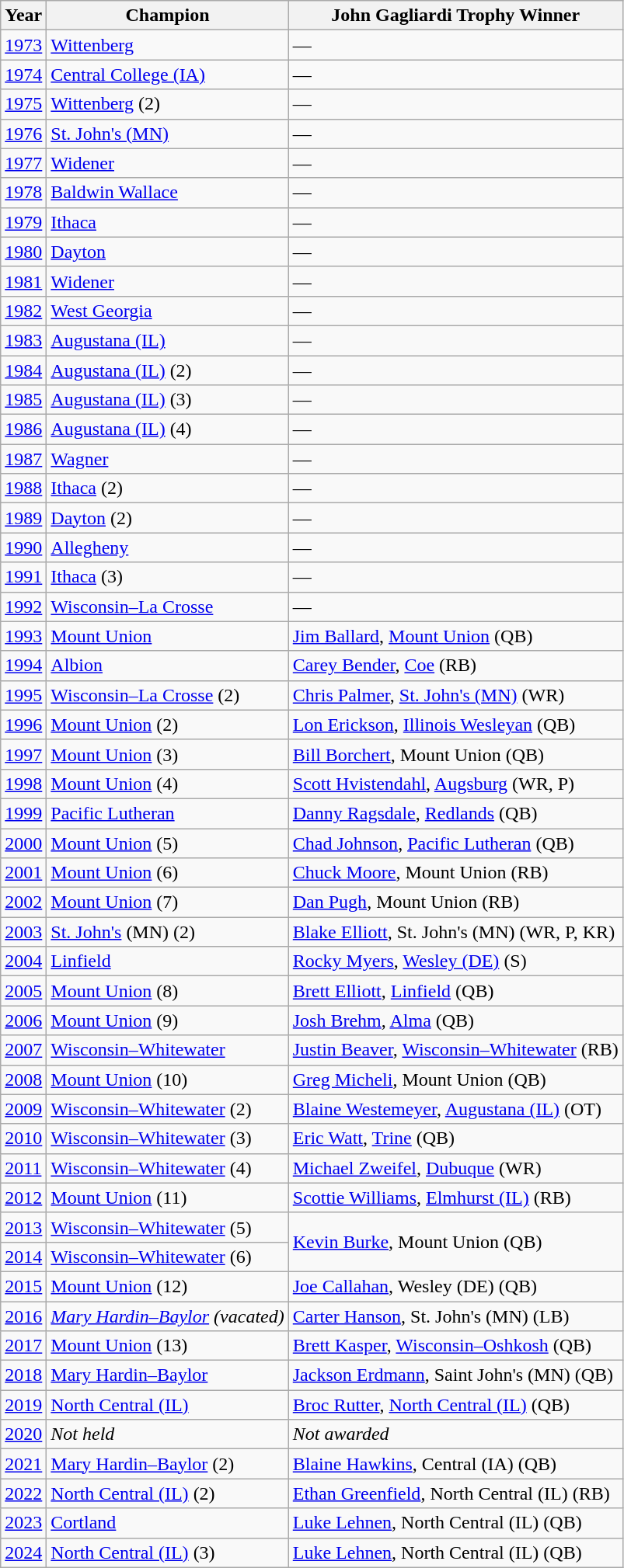<table class="wikitable">
<tr>
<th>Year</th>
<th>Champion</th>
<th>John Gagliardi Trophy Winner</th>
</tr>
<tr>
<td><a href='#'>1973</a></td>
<td><a href='#'>Wittenberg</a></td>
<td>—</td>
</tr>
<tr>
<td><a href='#'>1974</a></td>
<td><a href='#'>Central College (IA)</a></td>
<td>—</td>
</tr>
<tr>
<td><a href='#'>1975</a></td>
<td><a href='#'>Wittenberg</a> (2)</td>
<td>—</td>
</tr>
<tr>
<td><a href='#'>1976</a></td>
<td><a href='#'>St. John's (MN)</a></td>
<td>—</td>
</tr>
<tr>
<td><a href='#'>1977</a></td>
<td><a href='#'>Widener</a></td>
<td>—</td>
</tr>
<tr>
<td><a href='#'>1978</a></td>
<td><a href='#'>Baldwin Wallace</a></td>
<td>—</td>
</tr>
<tr>
<td><a href='#'>1979</a></td>
<td><a href='#'>Ithaca</a></td>
<td>—</td>
</tr>
<tr>
<td><a href='#'>1980</a></td>
<td><a href='#'>Dayton</a></td>
<td>—</td>
</tr>
<tr>
<td><a href='#'>1981</a></td>
<td><a href='#'>Widener</a></td>
<td>—</td>
</tr>
<tr>
<td><a href='#'>1982</a></td>
<td><a href='#'>West Georgia</a></td>
<td>—</td>
</tr>
<tr>
<td><a href='#'>1983</a></td>
<td><a href='#'>Augustana (IL)</a></td>
<td>—</td>
</tr>
<tr>
<td><a href='#'>1984</a></td>
<td><a href='#'>Augustana (IL)</a> (2)</td>
<td>—</td>
</tr>
<tr>
<td><a href='#'>1985</a></td>
<td><a href='#'>Augustana (IL)</a> (3)</td>
<td>—</td>
</tr>
<tr>
<td><a href='#'>1986</a></td>
<td><a href='#'>Augustana (IL)</a> (4)</td>
<td>—</td>
</tr>
<tr>
<td><a href='#'>1987</a></td>
<td><a href='#'>Wagner</a></td>
<td>—</td>
</tr>
<tr>
<td><a href='#'>1988</a></td>
<td><a href='#'>Ithaca</a> (2)</td>
<td>—</td>
</tr>
<tr>
<td><a href='#'>1989</a></td>
<td><a href='#'>Dayton</a> (2)</td>
<td>—</td>
</tr>
<tr>
<td><a href='#'>1990</a></td>
<td><a href='#'>Allegheny</a></td>
<td>—</td>
</tr>
<tr>
<td><a href='#'>1991</a></td>
<td><a href='#'>Ithaca</a> (3)</td>
<td>—</td>
</tr>
<tr>
<td><a href='#'>1992</a></td>
<td><a href='#'>Wisconsin–La Crosse</a></td>
<td>—</td>
</tr>
<tr>
<td><a href='#'>1993</a></td>
<td><a href='#'>Mount Union</a></td>
<td><a href='#'>Jim Ballard</a>, <a href='#'>Mount Union</a> (QB)</td>
</tr>
<tr>
<td><a href='#'>1994</a></td>
<td><a href='#'>Albion</a></td>
<td><a href='#'>Carey Bender</a>, <a href='#'>Coe</a> (RB)</td>
</tr>
<tr>
<td><a href='#'>1995</a></td>
<td><a href='#'>Wisconsin–La Crosse</a> (2)</td>
<td><a href='#'>Chris Palmer</a>, <a href='#'>St. John's (MN)</a> (WR)</td>
</tr>
<tr>
<td><a href='#'>1996</a></td>
<td><a href='#'>Mount Union</a> (2)</td>
<td><a href='#'>Lon Erickson</a>, <a href='#'>Illinois Wesleyan</a> (QB)</td>
</tr>
<tr>
<td><a href='#'>1997</a></td>
<td><a href='#'>Mount Union</a> (3)</td>
<td><a href='#'>Bill Borchert</a>, Mount Union (QB)</td>
</tr>
<tr>
<td><a href='#'>1998</a></td>
<td><a href='#'>Mount Union</a> (4)</td>
<td><a href='#'>Scott Hvistendahl</a>, <a href='#'>Augsburg</a> (WR, P)</td>
</tr>
<tr>
<td><a href='#'>1999</a></td>
<td><a href='#'>Pacific Lutheran</a></td>
<td><a href='#'>Danny Ragsdale</a>, <a href='#'>Redlands</a> (QB)</td>
</tr>
<tr>
<td><a href='#'>2000</a></td>
<td><a href='#'>Mount Union</a> (5)</td>
<td><a href='#'>Chad Johnson</a>, <a href='#'>Pacific Lutheran</a> (QB)</td>
</tr>
<tr>
<td><a href='#'>2001</a></td>
<td><a href='#'>Mount Union</a> (6)</td>
<td><a href='#'>Chuck Moore</a>, Mount Union (RB)</td>
</tr>
<tr>
<td><a href='#'>2002</a></td>
<td><a href='#'>Mount Union</a> (7)</td>
<td><a href='#'>Dan Pugh</a>, Mount Union (RB)</td>
</tr>
<tr>
<td><a href='#'>2003</a></td>
<td><a href='#'>St. John's</a> (MN) (2)</td>
<td><a href='#'>Blake Elliott</a>, St. John's (MN) (WR, P, KR)</td>
</tr>
<tr>
<td><a href='#'>2004</a></td>
<td><a href='#'>Linfield</a></td>
<td><a href='#'>Rocky Myers</a>, <a href='#'>Wesley (DE)</a> (S)</td>
</tr>
<tr>
<td><a href='#'>2005</a></td>
<td><a href='#'>Mount Union</a> (8)</td>
<td><a href='#'>Brett Elliott</a>, <a href='#'>Linfield</a> (QB)</td>
</tr>
<tr>
<td><a href='#'>2006</a></td>
<td><a href='#'>Mount Union</a> (9)</td>
<td><a href='#'>Josh Brehm</a>, <a href='#'>Alma</a> (QB)</td>
</tr>
<tr>
<td><a href='#'>2007</a></td>
<td><a href='#'>Wisconsin–Whitewater</a></td>
<td><a href='#'>Justin Beaver</a>, <a href='#'>Wisconsin–Whitewater</a> (RB)</td>
</tr>
<tr>
<td><a href='#'>2008</a></td>
<td><a href='#'>Mount Union</a> (10)</td>
<td><a href='#'>Greg Micheli</a>, Mount Union (QB)</td>
</tr>
<tr>
<td><a href='#'>2009</a></td>
<td><a href='#'>Wisconsin–Whitewater</a> (2)</td>
<td><a href='#'>Blaine Westemeyer</a>, <a href='#'>Augustana (IL)</a> (OT)</td>
</tr>
<tr>
<td><a href='#'>2010</a></td>
<td><a href='#'>Wisconsin–Whitewater</a> (3)</td>
<td><a href='#'>Eric Watt</a>, <a href='#'>Trine</a> (QB)</td>
</tr>
<tr>
<td><a href='#'>2011</a></td>
<td><a href='#'>Wisconsin–Whitewater</a> (4)</td>
<td><a href='#'>Michael Zweifel</a>, <a href='#'>Dubuque</a> (WR)</td>
</tr>
<tr>
<td><a href='#'>2012</a></td>
<td><a href='#'>Mount Union</a> (11)</td>
<td><a href='#'>Scottie Williams</a>, <a href='#'>Elmhurst (IL)</a> (RB)</td>
</tr>
<tr>
<td><a href='#'>2013</a></td>
<td><a href='#'>Wisconsin–Whitewater</a> (5)</td>
<td rowspan="2"><a href='#'>Kevin Burke</a>, Mount Union (QB)</td>
</tr>
<tr>
<td><a href='#'>2014</a></td>
<td><a href='#'>Wisconsin–Whitewater</a> (6)</td>
</tr>
<tr>
<td><a href='#'>2015</a></td>
<td><a href='#'>Mount Union</a> (12)</td>
<td><a href='#'>Joe Callahan</a>, Wesley (DE) (QB)</td>
</tr>
<tr>
<td><a href='#'>2016</a></td>
<td><em><a href='#'>Mary Hardin–Baylor</a> (vacated)</em></td>
<td><a href='#'>Carter Hanson</a>, St. John's (MN) (LB)</td>
</tr>
<tr>
<td><a href='#'>2017</a></td>
<td><a href='#'>Mount Union</a> (13)</td>
<td><a href='#'>Brett Kasper</a>, <a href='#'>Wisconsin–Oshkosh</a> (QB)</td>
</tr>
<tr>
<td><a href='#'>2018</a></td>
<td><a href='#'>Mary Hardin–Baylor</a></td>
<td><a href='#'>Jackson Erdmann</a>, Saint John's (MN) (QB)</td>
</tr>
<tr>
<td><a href='#'>2019</a></td>
<td><a href='#'>North Central (IL)</a></td>
<td><a href='#'>Broc Rutter</a>, <a href='#'>North Central (IL)</a> (QB)</td>
</tr>
<tr>
<td><a href='#'>2020</a></td>
<td><em>Not held</em></td>
<td><em>Not awarded</em></td>
</tr>
<tr>
<td><a href='#'>2021</a></td>
<td><a href='#'>Mary Hardin–Baylor</a> (2)</td>
<td><a href='#'>Blaine Hawkins</a>, Central (IA) (QB)</td>
</tr>
<tr>
<td><a href='#'>2022</a></td>
<td><a href='#'>North Central (IL)</a> (2)</td>
<td><a href='#'>Ethan Greenfield</a>, North Central (IL) (RB)</td>
</tr>
<tr>
<td><a href='#'>2023</a></td>
<td><a href='#'>Cortland</a></td>
<td><a href='#'>Luke Lehnen</a>, North Central (IL) (QB)</td>
</tr>
<tr>
<td><a href='#'>2024</a></td>
<td><a href='#'>North Central (IL)</a> (3)</td>
<td><a href='#'>Luke Lehnen</a>, North Central (IL) (QB)</td>
</tr>
</table>
